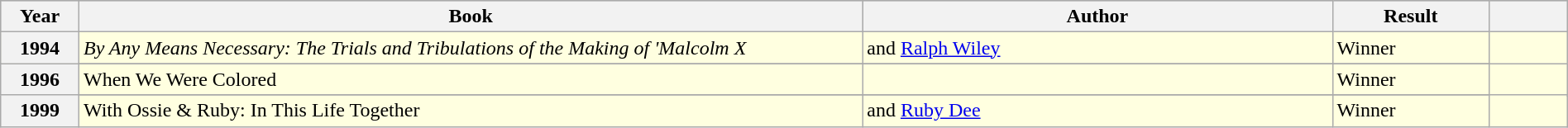<table class="wikitable sortable mw-collapsible" style="width:100%;">
<tr style="background:#bebebe;">
<th scope="col"  width="5%">Year</th>
<th scope="col"  width="50%">Book</th>
<th scope="col"  width="30%">Author</th>
<th scope="col" width="10%">Result</th>
<th scope="col"  width="5%"></th>
</tr>
<tr style=background:lightyellow>
<th>1994</th>
<td><em>By Any Means Necessary: The Trials and Tribulations of the Making of 'Malcolm X<strong></td>
<td> and <a href='#'>Ralph Wiley</a></td>
<td>Winner</td>
<td rowspan="2" align="center"></td>
</tr>
<tr>
<th rowspan="2" align="center">1996</th>
</tr>
<tr style=background:lightyellow>
<td></em>When We Were Colored<em></td>
<td></td>
<td>Winner</td>
<td rowspan="2" align="center"></td>
</tr>
<tr>
<th rowspan="2" align="center">1999</th>
</tr>
<tr style=background:lightyellow>
<td></em>With Ossie & Ruby: In This Life Together<em></td>
<td> and <a href='#'>Ruby Dee</a></td>
<td>Winner</td>
<td rowspan="2" align="center"></td>
</tr>
</table>
